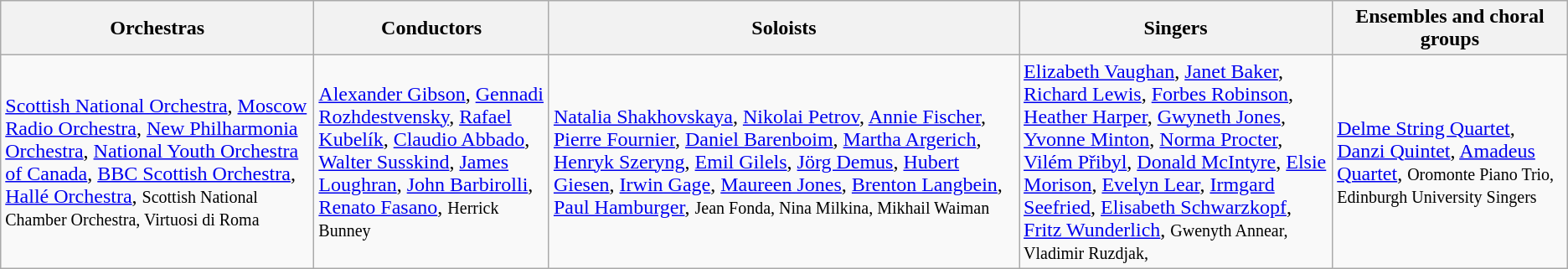<table class="wikitable toptextcells">
<tr class="hintergrundfarbe5">
<th style="width:20%;">Orchestras</th>
<th style="width:15%;">Conductors</th>
<th style="width:30%;">Soloists</th>
<th style="width:20%;">Singers</th>
<th style="width:15%;">Ensembles and choral groups</th>
</tr>
<tr>
<td><a href='#'>Scottish National Orchestra</a>, <a href='#'>Moscow Radio Orchestra</a>, <a href='#'>New Philharmonia Orchestra</a>, <a href='#'>National Youth Orchestra of Canada</a>, <a href='#'>BBC Scottish Orchestra</a>, <a href='#'>Hallé Orchestra</a>, <small>Scottish National Chamber Orchestra, Virtuosi di Roma</small></td>
<td><a href='#'>Alexander Gibson</a>, <a href='#'>Gennadi Rozhdestvensky</a>, <a href='#'>Rafael Kubelík</a>, <a href='#'>Claudio Abbado</a>, <a href='#'>Walter Susskind</a>, <a href='#'>James Loughran</a>, <a href='#'>John Barbirolli</a>, <a href='#'>Renato Fasano</a>, <small>Herrick Bunney</small></td>
<td><a href='#'>Natalia Shakhovskaya</a>, <a href='#'>Nikolai Petrov</a>, <a href='#'>Annie Fischer</a>, <a href='#'>Pierre Fournier</a>, <a href='#'>Daniel Barenboim</a>, <a href='#'>Martha Argerich</a>, <a href='#'>Henryk Szeryng</a>, <a href='#'>Emil Gilels</a>, <a href='#'>Jörg Demus</a>, <a href='#'>Hubert Giesen</a>, <a href='#'>Irwin Gage</a>, <a href='#'>Maureen Jones</a>, <a href='#'>Brenton Langbein</a>,  <a href='#'>Paul Hamburger</a>, <small>Jean Fonda, Nina Milkina, Mikhail Waiman</small></td>
<td><a href='#'>Elizabeth Vaughan</a>, <a href='#'>Janet Baker</a>, <a href='#'>Richard Lewis</a>, <a href='#'>Forbes Robinson</a>, <a href='#'>Heather Harper</a>, <a href='#'>Gwyneth Jones</a>, <a href='#'>Yvonne Minton</a>, <a href='#'>Norma Procter</a>, <a href='#'>Vilém Přibyl</a>,  <a href='#'>Donald McIntyre</a>, <a href='#'>Elsie Morison</a>, <a href='#'>Evelyn Lear</a>, <a href='#'>Irmgard Seefried</a>, <a href='#'>Elisabeth Schwarzkopf</a>, <a href='#'>Fritz Wunderlich</a>, <small>Gwenyth Annear, Vladimir Ruzdjak,</small></td>
<td><a href='#'>Delme String Quartet</a>, <a href='#'>Danzi Quintet</a>, <a href='#'>Amadeus Quartet</a>, <small>Oromonte Piano Trio, Edinburgh University Singers</small></td>
</tr>
</table>
